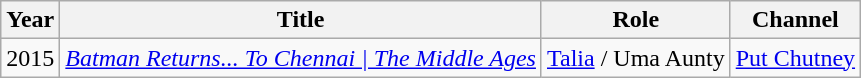<table class="wikitable">
<tr>
<th>Year</th>
<th>Title</th>
<th>Role</th>
<th>Channel</th>
</tr>
<tr>
<td>2015</td>
<td><a href='#'> <em>Batman Returns... To Chennai | The Middle Ages</em></a></td>
<td><a href='#'>Talia</a> / Uma Aunty</td>
<td><a href='#'>Put Chutney</a></td>
</tr>
</table>
